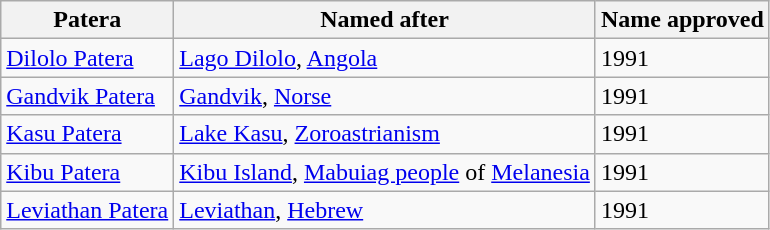<table class="wikitable">
<tr>
<th>Patera</th>
<th>Named after</th>
<th>Name approved<br></th>
</tr>
<tr>
<td><a href='#'>Dilolo Patera</a></td>
<td><a href='#'>Lago Dilolo</a>, <a href='#'>Angola</a></td>
<td>1991</td>
</tr>
<tr>
<td><a href='#'>Gandvik Patera</a></td>
<td><a href='#'>Gandvik</a>, <a href='#'>Norse</a></td>
<td>1991</td>
</tr>
<tr>
<td><a href='#'>Kasu Patera</a></td>
<td><a href='#'>Lake Kasu</a>, <a href='#'>Zoroastrianism</a></td>
<td>1991</td>
</tr>
<tr>
<td><a href='#'>Kibu Patera</a></td>
<td><a href='#'>Kibu Island</a>, <a href='#'>Mabuiag people</a> of <a href='#'>Melanesia</a></td>
<td>1991</td>
</tr>
<tr>
<td><a href='#'>Leviathan Patera</a></td>
<td><a href='#'>Leviathan</a>, <a href='#'>Hebrew</a></td>
<td>1991</td>
</tr>
</table>
